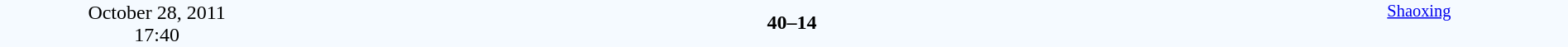<table style="width: 100%; background:#F5FAFF;" cellspacing="0">
<tr>
<td align=center rowspan=3 width=20%>October 28, 2011<br>17:40</td>
</tr>
<tr>
<td width=24% align=right><strong></strong></td>
<td align=center width=13%><strong>40–14</strong></td>
<td width=24%></td>
<td style=font-size:85% rowspan=3 valign=top align=center><a href='#'>Shaoxing</a></td>
</tr>
<tr style=font-size:85%>
<td align=right></td>
<td align=center></td>
<td></td>
</tr>
</table>
